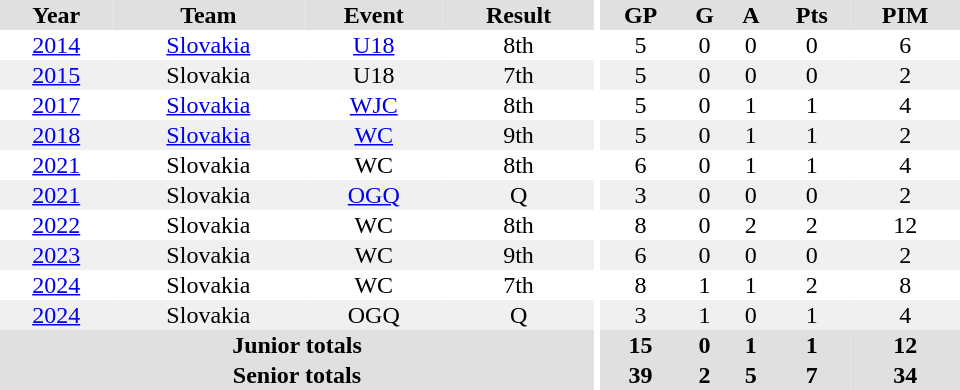<table border="0" cellpadding="1" cellspacing="0" ID="Table3" style="text-align:center; width:40em">
<tr ALIGN="center" bgcolor="#e0e0e0">
<th>Year</th>
<th>Team</th>
<th>Event</th>
<th>Result</th>
<th rowspan="99" bgcolor="#ffffff"></th>
<th>GP</th>
<th>G</th>
<th>A</th>
<th>Pts</th>
<th>PIM</th>
</tr>
<tr>
<td><a href='#'>2014</a></td>
<td><a href='#'>Slovakia</a></td>
<td><a href='#'>U18</a></td>
<td>8th</td>
<td>5</td>
<td>0</td>
<td>0</td>
<td>0</td>
<td>6</td>
</tr>
<tr bgcolor="#f0f0f0">
<td><a href='#'>2015</a></td>
<td>Slovakia</td>
<td>U18</td>
<td>7th</td>
<td>5</td>
<td>0</td>
<td>0</td>
<td>0</td>
<td>2</td>
</tr>
<tr>
<td><a href='#'>2017</a></td>
<td><a href='#'>Slovakia</a></td>
<td><a href='#'>WJC</a></td>
<td>8th</td>
<td>5</td>
<td>0</td>
<td>1</td>
<td>1</td>
<td>4</td>
</tr>
<tr bgcolor="#f0f0f0">
<td><a href='#'>2018</a></td>
<td><a href='#'>Slovakia</a></td>
<td><a href='#'>WC</a></td>
<td>9th</td>
<td>5</td>
<td>0</td>
<td>1</td>
<td>1</td>
<td>2</td>
</tr>
<tr>
<td><a href='#'>2021</a></td>
<td>Slovakia</td>
<td>WC</td>
<td>8th</td>
<td>6</td>
<td>0</td>
<td>1</td>
<td>1</td>
<td>4</td>
</tr>
<tr bgcolor="#f0f0f0">
<td><a href='#'>2021</a></td>
<td>Slovakia</td>
<td><a href='#'>OGQ</a></td>
<td>Q</td>
<td>3</td>
<td>0</td>
<td>0</td>
<td>0</td>
<td>2</td>
</tr>
<tr>
<td><a href='#'>2022</a></td>
<td>Slovakia</td>
<td>WC</td>
<td>8th</td>
<td>8</td>
<td>0</td>
<td>2</td>
<td>2</td>
<td>12</td>
</tr>
<tr bgcolor="#f0f0f0">
<td><a href='#'>2023</a></td>
<td>Slovakia</td>
<td>WC</td>
<td>9th</td>
<td>6</td>
<td>0</td>
<td>0</td>
<td>0</td>
<td>2</td>
</tr>
<tr>
<td><a href='#'>2024</a></td>
<td>Slovakia</td>
<td>WC</td>
<td>7th</td>
<td>8</td>
<td>1</td>
<td>1</td>
<td>2</td>
<td>8</td>
</tr>
<tr bgcolor="#f0f0f0">
<td><a href='#'>2024</a></td>
<td>Slovakia</td>
<td>OGQ</td>
<td>Q</td>
<td>3</td>
<td>1</td>
<td>0</td>
<td>1</td>
<td>4</td>
</tr>
<tr bgcolor="#e0e0e0">
<th colspan="4">Junior totals</th>
<th>15</th>
<th>0</th>
<th>1</th>
<th>1</th>
<th>12</th>
</tr>
<tr bgcolor="#e0e0e0">
<th colspan=4>Senior totals</th>
<th>39</th>
<th>2</th>
<th>5</th>
<th>7</th>
<th>34</th>
</tr>
</table>
